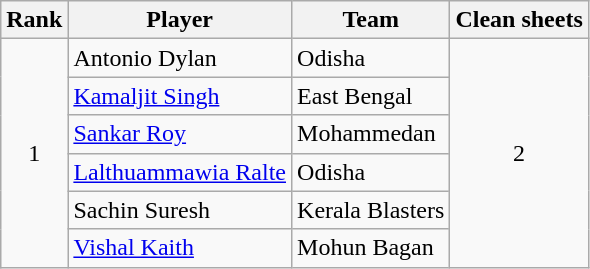<table class="wikitable">
<tr>
<th>Rank</th>
<th>Player</th>
<th>Team</th>
<th>Clean sheets</th>
</tr>
<tr>
<td rowspan="6" align="center">1</td>
<td> Antonio Dylan</td>
<td>Odisha</td>
<td rowspan="6" align="center">2</td>
</tr>
<tr>
<td> <a href='#'>Kamaljit Singh</a></td>
<td>East Bengal</td>
</tr>
<tr>
<td> <a href='#'>Sankar Roy</a></td>
<td>Mohammedan</td>
</tr>
<tr>
<td> <a href='#'>Lalthuammawia Ralte</a></td>
<td>Odisha</td>
</tr>
<tr>
<td> Sachin Suresh</td>
<td>Kerala Blasters</td>
</tr>
<tr>
<td> <a href='#'>Vishal Kaith</a></td>
<td>Mohun Bagan</td>
</tr>
</table>
